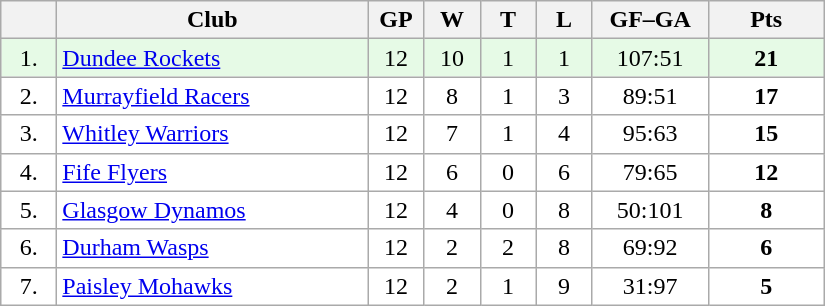<table class="wikitable">
<tr>
<th width="30"></th>
<th width="200">Club</th>
<th width="30">GP</th>
<th width="30">W</th>
<th width="30">T</th>
<th width="30">L</th>
<th width="70">GF–GA</th>
<th width="70">Pts</th>
</tr>
<tr bgcolor="#e6fae6" align="center">
<td>1.</td>
<td align="left"><a href='#'>Dundee Rockets</a></td>
<td>12</td>
<td>10</td>
<td>1</td>
<td>1</td>
<td>107:51</td>
<td><strong>21</strong></td>
</tr>
<tr bgcolor="#FFFFFF" align="center">
<td>2.</td>
<td align="left"><a href='#'>Murrayfield Racers</a></td>
<td>12</td>
<td>8</td>
<td>1</td>
<td>3</td>
<td>89:51</td>
<td><strong>17</strong></td>
</tr>
<tr bgcolor="#FFFFFF" align="center">
<td>3.</td>
<td align="left"><a href='#'>Whitley Warriors</a></td>
<td>12</td>
<td>7</td>
<td>1</td>
<td>4</td>
<td>95:63</td>
<td><strong>15</strong></td>
</tr>
<tr bgcolor="#FFFFFF" align="center">
<td>4.</td>
<td align="left"><a href='#'>Fife Flyers</a></td>
<td>12</td>
<td>6</td>
<td>0</td>
<td>6</td>
<td>79:65</td>
<td><strong>12</strong></td>
</tr>
<tr bgcolor="#FFFFFF" align="center">
<td>5.</td>
<td align="left"><a href='#'>Glasgow Dynamos</a></td>
<td>12</td>
<td>4</td>
<td>0</td>
<td>8</td>
<td>50:101</td>
<td><strong>8</strong></td>
</tr>
<tr bgcolor="#FFFFFF" align="center">
<td>6.</td>
<td align="left"><a href='#'>Durham Wasps</a></td>
<td>12</td>
<td>2</td>
<td>2</td>
<td>8</td>
<td>69:92</td>
<td><strong>6</strong></td>
</tr>
<tr bgcolor="#FFFFFF" align="center">
<td>7.</td>
<td align="left"><a href='#'>Paisley Mohawks</a></td>
<td>12</td>
<td>2</td>
<td>1</td>
<td>9</td>
<td>31:97</td>
<td><strong>5</strong></td>
</tr>
</table>
